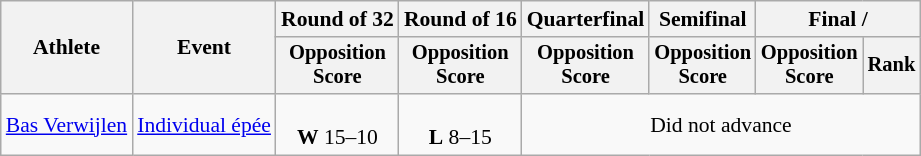<table class="wikitable" style="font-size:90%">
<tr>
<th rowspan="2">Athlete</th>
<th rowspan="2">Event</th>
<th>Round of 32</th>
<th>Round of 16</th>
<th>Quarterfinal</th>
<th>Semifinal</th>
<th colspan=2>Final / </th>
</tr>
<tr style="font-size:95%">
<th>Opposition <br> Score</th>
<th>Opposition <br> Score</th>
<th>Opposition <br> Score</th>
<th>Opposition <br> Score</th>
<th>Opposition <br> Score</th>
<th>Rank</th>
</tr>
<tr align=center>
<td align=left><a href='#'>Bas Verwijlen</a></td>
<td align=left><a href='#'>Individual épée</a></td>
<td><br><strong>W</strong> 15–10</td>
<td><br><strong>L</strong> 8–15</td>
<td colspan=4>Did not advance</td>
</tr>
</table>
